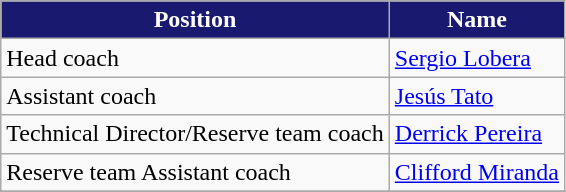<table class="wikitable">
<tr>
<th colspan="1" style="background:Midnightblue; color:white; text-align:center;">Position</th>
<th colspan="1" style="background:Midnightblue; color:white; text-align:center;">Name</th>
</tr>
<tr>
<td>Head coach</td>
<td> <a href='#'>Sergio Lobera</a></td>
</tr>
<tr>
<td>Assistant coach</td>
<td> <a href='#'>Jesús Tato</a></td>
</tr>
<tr>
<td>Technical Director/Reserve team coach</td>
<td> <a href='#'>Derrick Pereira</a></td>
</tr>
<tr>
<td>Reserve team Assistant coach</td>
<td> <a href='#'>Clifford Miranda</a></td>
</tr>
<tr>
</tr>
</table>
